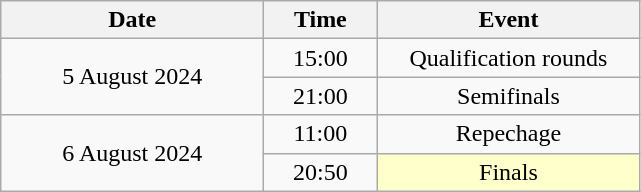<table class = "wikitable" style="text-align:center;">
<tr>
<th width=168>Date</th>
<th width=68>Time</th>
<th width=168>Event</th>
</tr>
<tr>
<td rowspan=2>5 August 2024</td>
<td>15:00</td>
<td>Qualification rounds</td>
</tr>
<tr>
<td>21:00</td>
<td>Semifinals</td>
</tr>
<tr>
<td rowspan=2>6 August 2024</td>
<td>11:00</td>
<td>Repechage</td>
</tr>
<tr>
<td>20:50</td>
<td bgcolor=ffffcc>Finals</td>
</tr>
</table>
